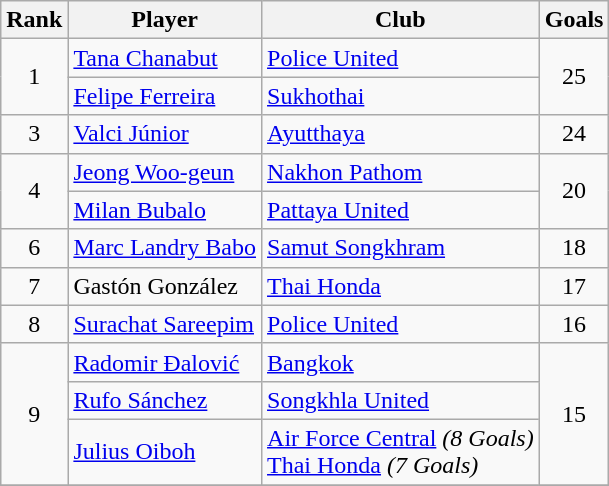<table class="wikitable" style="text-align:center">
<tr>
<th>Rank</th>
<th>Player</th>
<th>Club</th>
<th>Goals</th>
</tr>
<tr>
<td rowspan="2">1</td>
<td align="left"> <a href='#'>Tana Chanabut</a></td>
<td align="left"><a href='#'>Police United</a></td>
<td rowspan="2">25</td>
</tr>
<tr>
<td align="left"> <a href='#'>Felipe Ferreira</a></td>
<td align="left"><a href='#'>Sukhothai</a></td>
</tr>
<tr>
<td>3</td>
<td align="left"> <a href='#'>Valci Júnior</a></td>
<td align="left"><a href='#'>Ayutthaya</a></td>
<td>24</td>
</tr>
<tr>
<td rowspan="2">4</td>
<td align="left"> <a href='#'>Jeong Woo-geun</a></td>
<td align="left"><a href='#'>Nakhon Pathom</a></td>
<td rowspan="2">20</td>
</tr>
<tr>
<td align="left"> <a href='#'>Milan Bubalo</a></td>
<td align="left"><a href='#'>Pattaya United</a></td>
</tr>
<tr>
<td>6</td>
<td align="left"> <a href='#'>Marc Landry Babo</a></td>
<td align="left"><a href='#'>Samut Songkhram</a></td>
<td>18</td>
</tr>
<tr>
<td>7</td>
<td align="left"> Gastón González</td>
<td align="left"><a href='#'>Thai Honda</a></td>
<td>17</td>
</tr>
<tr>
<td>8</td>
<td align="left"> <a href='#'>Surachat Sareepim</a></td>
<td align="left"><a href='#'>Police United</a></td>
<td>16</td>
</tr>
<tr>
<td rowspan="3">9</td>
<td align="left"> <a href='#'>Radomir Đalović</a></td>
<td align="left"><a href='#'>Bangkok</a></td>
<td rowspan="3">15</td>
</tr>
<tr>
<td align="left"> <a href='#'>Rufo Sánchez</a></td>
<td align="left"><a href='#'>Songkhla United</a></td>
</tr>
<tr>
<td align="left"> <a href='#'>Julius Oiboh</a></td>
<td align="left"><a href='#'>Air Force Central</a> <em>(8 Goals)</em><br><a href='#'>Thai Honda</a> <em>(7 Goals)</em></td>
</tr>
<tr>
</tr>
</table>
